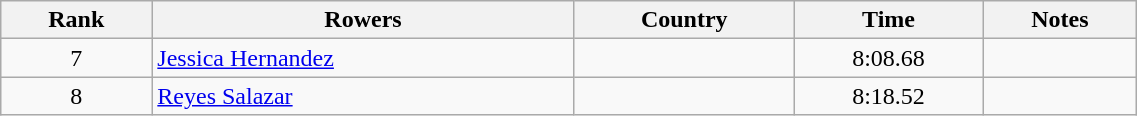<table class="wikitable" width=60% style="text-align:center">
<tr>
<th>Rank</th>
<th>Rowers</th>
<th>Country</th>
<th>Time</th>
<th>Notes</th>
</tr>
<tr>
<td>7</td>
<td align=left><a href='#'>Jessica Hernandez</a></td>
<td align=left></td>
<td>8:08.68</td>
<td></td>
</tr>
<tr>
<td>8</td>
<td align=left><a href='#'>Reyes Salazar</a></td>
<td align=left></td>
<td>8:18.52</td>
<td></td>
</tr>
</table>
